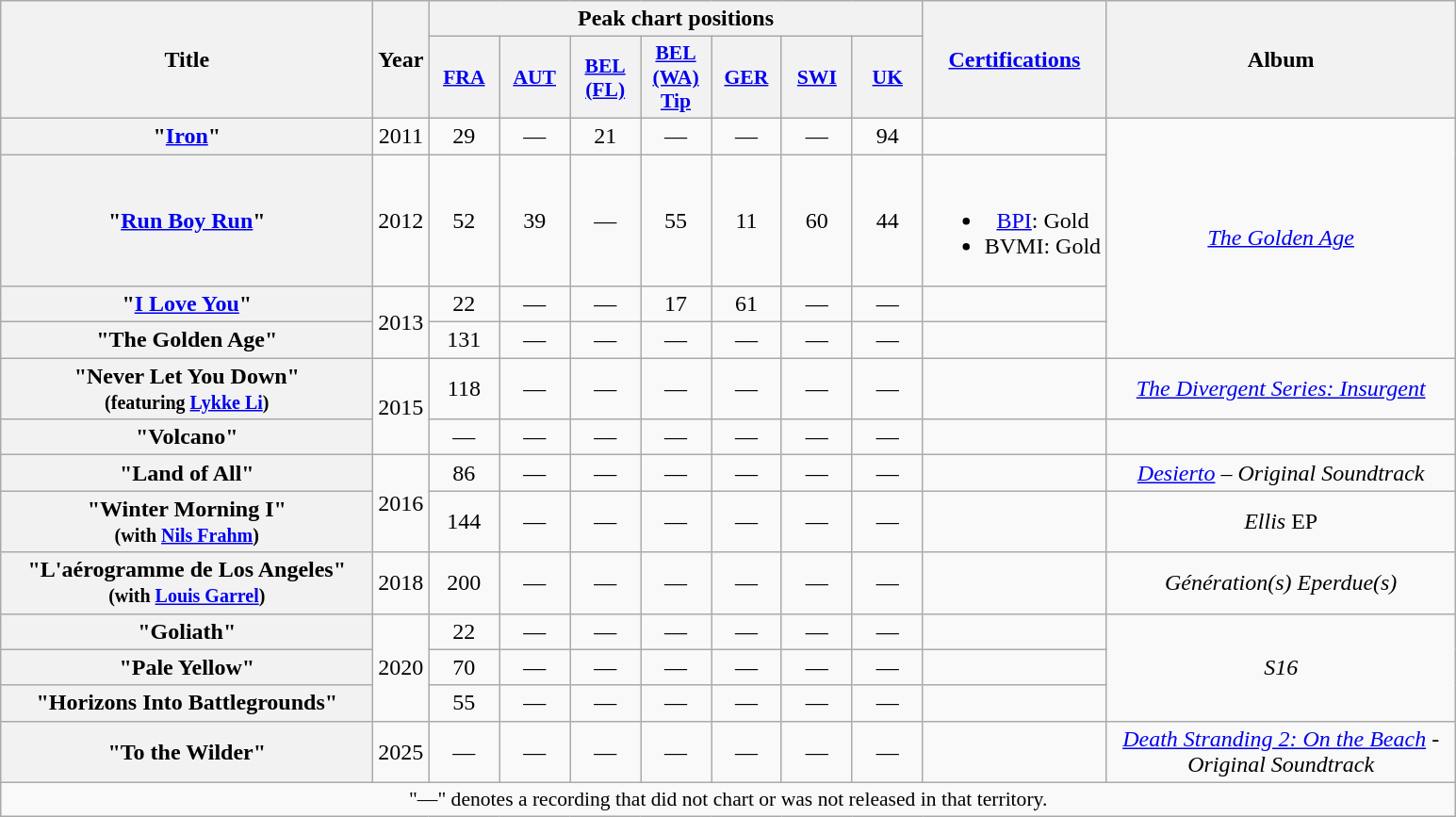<table class="wikitable plainrowheaders" style="text-align:center;">
<tr>
<th scope="col" rowspan="2" style="width:16em;">Title</th>
<th scope="col" rowspan="2" style="width:1em;">Year</th>
<th scope="col" colspan="7">Peak chart positions</th>
<th scope="col" rowspan="2"><a href='#'>Certifications</a></th>
<th scope="col" rowspan="2" style="width:15em;">Album</th>
</tr>
<tr>
<th scope="col" style="width:3em;font-size:90%;"><a href='#'>FRA</a><br></th>
<th scope="col" style="width:3em;font-size:90%;"><a href='#'>AUT</a><br></th>
<th scope="col" style="width:3em;font-size:90%;"><a href='#'>BEL<br>(FL)</a><br></th>
<th scope="col" style="width:3em;font-size:90%;"><a href='#'>BEL<br>(WA)<br>Tip</a><br></th>
<th scope="col" style="width:3em;font-size:90%;"><a href='#'>GER</a><br></th>
<th scope="col" style="width:3em;font-size:90%;"><a href='#'>SWI</a><br></th>
<th scope="col" style="width:3em;font-size:90%;"><a href='#'>UK</a><br></th>
</tr>
<tr>
<th scope="row">"<a href='#'>Iron</a>"</th>
<td>2011</td>
<td>29</td>
<td>—</td>
<td>21</td>
<td>—</td>
<td>—</td>
<td>—</td>
<td>94</td>
<td></td>
<td rowspan="4"><em><a href='#'>The Golden Age</a></em></td>
</tr>
<tr>
<th scope="row">"<a href='#'>Run Boy Run</a>"</th>
<td>2012</td>
<td>52</td>
<td>39</td>
<td>—</td>
<td>55</td>
<td>11</td>
<td>60</td>
<td>44</td>
<td><br><ul><li><a href='#'>BPI</a>: Gold</li><li>BVMI: Gold</li></ul></td>
</tr>
<tr>
<th scope="row">"<a href='#'>I Love You</a>"</th>
<td rowspan="2">2013</td>
<td>22</td>
<td>—</td>
<td>—</td>
<td>17</td>
<td>61</td>
<td>—</td>
<td>—</td>
<td></td>
</tr>
<tr>
<th scope="row">"The Golden Age"</th>
<td>131</td>
<td>—</td>
<td>—</td>
<td>—</td>
<td>—</td>
<td>—</td>
<td>—</td>
<td></td>
</tr>
<tr>
<th scope="row">"Never Let You Down"<br><small>(featuring <a href='#'>Lykke Li</a>)</small></th>
<td rowspan="2">2015</td>
<td>118</td>
<td>—</td>
<td>—</td>
<td>—</td>
<td>—</td>
<td>—</td>
<td>—</td>
<td></td>
<td><em><a href='#'>The Divergent Series: Insurgent</a></em></td>
</tr>
<tr>
<th scope="row">"Volcano"</th>
<td>—</td>
<td>—</td>
<td>—</td>
<td>—</td>
<td>—</td>
<td>—</td>
<td>—</td>
<td></td>
<td></td>
</tr>
<tr>
<th scope="row">"Land of All"</th>
<td rowspan="2">2016</td>
<td>86</td>
<td>—</td>
<td>—</td>
<td>—</td>
<td>—</td>
<td>—</td>
<td>—</td>
<td></td>
<td><em><a href='#'>Desierto</a> – Original Soundtrack</em></td>
</tr>
<tr>
<th scope="row">"Winter Morning I"<br><small>(with <a href='#'>Nils Frahm</a>)</small></th>
<td>144</td>
<td>—</td>
<td>—</td>
<td>—</td>
<td>—</td>
<td>—</td>
<td>—</td>
<td></td>
<td><em>Ellis</em> EP</td>
</tr>
<tr>
<th scope="row">"L'aérogramme de Los Angeles"<br><small>(with <a href='#'>Louis Garrel</a>)</small></th>
<td>2018</td>
<td>200</td>
<td>—</td>
<td>—</td>
<td>—</td>
<td>—</td>
<td>—</td>
<td>—</td>
<td></td>
<td><em>Génération(s) Eperdue(s)</em></td>
</tr>
<tr>
<th scope="row">"Goliath"</th>
<td rowspan="3">2020</td>
<td>22</td>
<td>—</td>
<td>—</td>
<td>—</td>
<td>—</td>
<td>—</td>
<td>—</td>
<td></td>
<td rowspan="3"><em>S16</em></td>
</tr>
<tr>
<th scope="row">"Pale Yellow"</th>
<td>70</td>
<td>—</td>
<td>—</td>
<td>—</td>
<td>—</td>
<td>—</td>
<td>—</td>
<td></td>
</tr>
<tr>
<th scope="row">"Horizons Into Battlegrounds"</th>
<td>55</td>
<td>—</td>
<td>—</td>
<td>—</td>
<td>—</td>
<td>—</td>
<td>—</td>
<td></td>
</tr>
<tr>
<th scope="row">"To the Wilder"<br></th>
<td>2025</td>
<td>—</td>
<td>—</td>
<td>—</td>
<td>—</td>
<td>—</td>
<td>—</td>
<td>—</td>
<td></td>
<td><a href='#'><em>Death Stranding 2: On the Beach</em></a> <em>- Original Soundtrack</em></td>
</tr>
<tr>
<td colspan="14" style="font-size:90%">"—" denotes a recording that did not chart or was not released in that territory.</td>
</tr>
</table>
